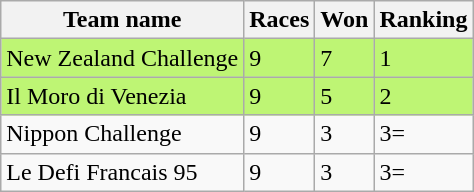<table class="wikitable">
<tr>
<th>Team name</th>
<th>Races</th>
<th>Won</th>
<th>Ranking</th>
</tr>
<tr style="background: #BEF574;">
<td> New Zealand Challenge</td>
<td>9</td>
<td>7</td>
<td>1</td>
</tr>
<tr style="background: #BEF574;">
<td> Il Moro di Venezia</td>
<td>9</td>
<td>5</td>
<td>2</td>
</tr>
<tr>
<td> Nippon Challenge</td>
<td>9</td>
<td>3</td>
<td>3=</td>
</tr>
<tr>
<td> Le Defi Francais 95</td>
<td>9</td>
<td>3</td>
<td>3=</td>
</tr>
</table>
